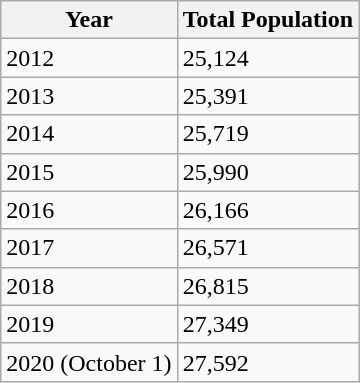<table class="wikitable">
<tr>
<th>Year</th>
<th>Total Population</th>
</tr>
<tr>
<td>2012</td>
<td>25,124</td>
</tr>
<tr>
<td>2013</td>
<td>25,391</td>
</tr>
<tr>
<td>2014</td>
<td>25,719</td>
</tr>
<tr>
<td>2015</td>
<td>25,990</td>
</tr>
<tr>
<td>2016</td>
<td>26,166</td>
</tr>
<tr>
<td>2017</td>
<td>26,571</td>
</tr>
<tr>
<td>2018</td>
<td>26,815</td>
</tr>
<tr>
<td>2019</td>
<td>27,349</td>
</tr>
<tr>
<td>2020 (October 1)</td>
<td>27,592</td>
</tr>
</table>
